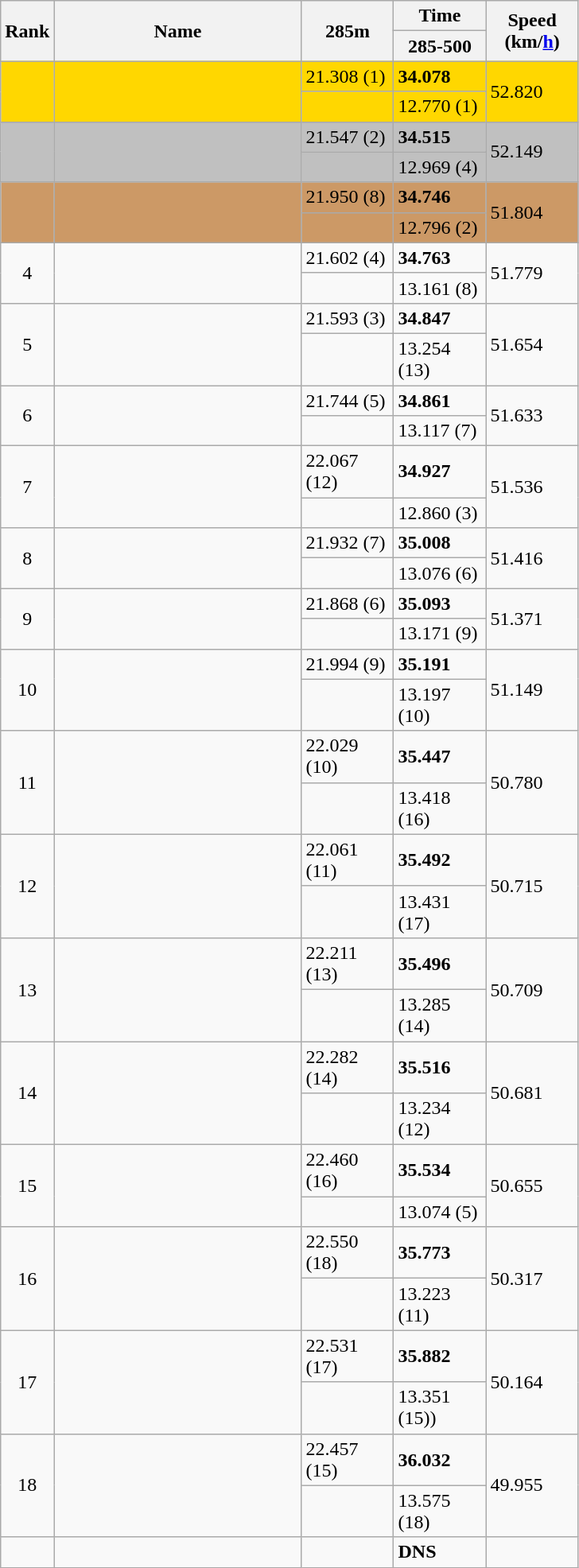<table class="wikitable">
<tr>
<th rowspan=2 width=20>Rank</th>
<th rowspan=2 width=200>Name</th>
<th rowspan=2 width=70>285m</th>
<th width=70>Time</th>
<th rowspan=2 width=70>Speed<br>(km/<a href='#'>h</a>)</th>
</tr>
<tr>
<th>285-500</th>
</tr>
<tr bgcolor=gold>
<td align=center rowspan=2></td>
<td rowspan=2></td>
<td>21.308 (1)</td>
<td><strong>34.078</strong></td>
<td rowspan=2>52.820</td>
</tr>
<tr bgcolor=gold>
<td></td>
<td>12.770 (1)</td>
</tr>
<tr bgcolor=silver>
<td align=center rowspan=2></td>
<td rowspan=2></td>
<td>21.547 (2)</td>
<td><strong>34.515</strong></td>
<td rowspan=2>52.149</td>
</tr>
<tr bgcolor=silver>
<td></td>
<td>12.969 (4)</td>
</tr>
<tr bgcolor=cc9966>
<td align=center rowspan=2></td>
<td rowspan=2></td>
<td>21.950 (8)</td>
<td><strong>34.746</strong></td>
<td rowspan=2>51.804</td>
</tr>
<tr bgcolor=cc9966>
<td></td>
<td>12.796 (2)</td>
</tr>
<tr>
<td align=center rowspan=2>4</td>
<td rowspan=2></td>
<td>21.602 (4)</td>
<td><strong>34.763</strong></td>
<td rowspan=2>51.779</td>
</tr>
<tr>
<td></td>
<td>13.161 (8)</td>
</tr>
<tr>
<td align=center rowspan=2>5</td>
<td rowspan=2></td>
<td>21.593 (3)</td>
<td><strong>34.847</strong></td>
<td rowspan=2>51.654</td>
</tr>
<tr>
<td></td>
<td>13.254 (13)</td>
</tr>
<tr>
<td align=center rowspan=2>6</td>
<td rowspan=2></td>
<td>21.744 (5)</td>
<td><strong>34.861</strong></td>
<td rowspan=2>51.633</td>
</tr>
<tr>
<td></td>
<td>13.117 (7)</td>
</tr>
<tr>
<td align=center rowspan=2>7</td>
<td rowspan=2></td>
<td>22.067 (12)</td>
<td><strong>34.927</strong></td>
<td rowspan=2>51.536</td>
</tr>
<tr>
<td></td>
<td>12.860 (3)</td>
</tr>
<tr>
<td align=center rowspan=2>8</td>
<td rowspan=2></td>
<td>21.932 (7)</td>
<td><strong>35.008</strong></td>
<td rowspan=2>51.416</td>
</tr>
<tr>
<td></td>
<td>13.076 (6)</td>
</tr>
<tr>
<td align=center rowspan=2>9</td>
<td rowspan=2></td>
<td>21.868 (6)</td>
<td><strong>35.093</strong></td>
<td rowspan=2>51.371</td>
</tr>
<tr>
<td></td>
<td>13.171 (9)</td>
</tr>
<tr>
<td align=center rowspan=2>10</td>
<td rowspan=2></td>
<td>21.994 (9)</td>
<td><strong>35.191</strong></td>
<td rowspan=2>51.149</td>
</tr>
<tr>
<td></td>
<td>13.197 (10)</td>
</tr>
<tr>
<td align=center rowspan=2>11</td>
<td rowspan=2></td>
<td>22.029 (10)</td>
<td><strong>35.447</strong></td>
<td rowspan=2>50.780</td>
</tr>
<tr>
<td></td>
<td>13.418 (16)</td>
</tr>
<tr>
<td align=center rowspan=2>12</td>
<td rowspan=2></td>
<td>22.061 (11)</td>
<td><strong>35.492</strong></td>
<td rowspan=2>50.715</td>
</tr>
<tr>
<td></td>
<td>13.431 (17)</td>
</tr>
<tr>
<td align=center rowspan=2>13</td>
<td rowspan=2></td>
<td>22.211 (13)</td>
<td><strong>35.496</strong></td>
<td rowspan=2>50.709</td>
</tr>
<tr>
<td></td>
<td>13.285 (14)</td>
</tr>
<tr>
<td align=center rowspan=2>14</td>
<td rowspan=2></td>
<td>22.282 (14)</td>
<td><strong>35.516</strong></td>
<td rowspan=2>50.681</td>
</tr>
<tr>
<td></td>
<td>13.234 (12)</td>
</tr>
<tr>
<td align=center rowspan=2>15</td>
<td rowspan=2></td>
<td>22.460 (16)</td>
<td><strong>35.534</strong></td>
<td rowspan=2>50.655</td>
</tr>
<tr>
<td></td>
<td>13.074 (5)</td>
</tr>
<tr>
<td align=center rowspan=2>16</td>
<td rowspan=2></td>
<td>22.550 (18)</td>
<td><strong>35.773</strong></td>
<td rowspan=2>50.317</td>
</tr>
<tr>
<td></td>
<td>13.223 (11)</td>
</tr>
<tr>
<td align=center rowspan=2>17</td>
<td rowspan=2></td>
<td>22.531 (17)</td>
<td><strong>35.882</strong></td>
<td rowspan=2>50.164</td>
</tr>
<tr>
<td></td>
<td>13.351 (15))</td>
</tr>
<tr>
<td align=center rowspan=2>18</td>
<td rowspan=2></td>
<td>22.457 (15)</td>
<td><strong>36.032</strong></td>
<td rowspan=2>49.955</td>
</tr>
<tr>
<td></td>
<td>13.575 (18)</td>
</tr>
<tr>
<td></td>
<td></td>
<td></td>
<td><strong>DNS</strong></td>
<td></td>
</tr>
</table>
